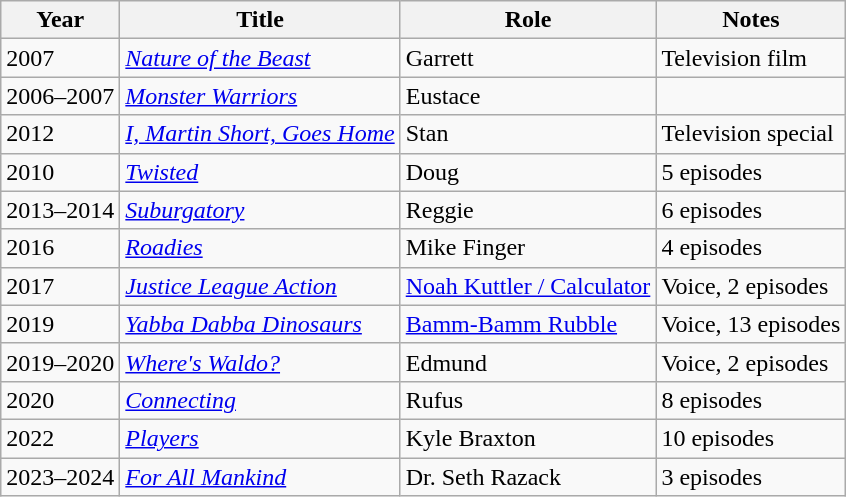<table class="wikitable sortable">
<tr>
<th>Year</th>
<th>Title</th>
<th>Role</th>
<th class="unsortable">Notes</th>
</tr>
<tr>
<td>2007</td>
<td><em><a href='#'>Nature of the Beast</a></em></td>
<td>Garrett</td>
<td>Television film</td>
</tr>
<tr>
<td>2006–2007</td>
<td><em><a href='#'>Monster Warriors</a></em></td>
<td>Eustace</td>
<td></td>
</tr>
<tr>
<td>2012</td>
<td><em><a href='#'>I, Martin Short, Goes Home</a></em></td>
<td>Stan</td>
<td>Television special</td>
</tr>
<tr>
<td>2010</td>
<td><em><a href='#'>Twisted</a></em></td>
<td>Doug</td>
<td>5 episodes</td>
</tr>
<tr>
<td>2013–2014</td>
<td><em><a href='#'>Suburgatory</a></em></td>
<td>Reggie</td>
<td>6 episodes</td>
</tr>
<tr>
<td>2016</td>
<td><em><a href='#'>Roadies</a></em></td>
<td>Mike Finger</td>
<td>4 episodes</td>
</tr>
<tr>
<td>2017</td>
<td><em><a href='#'>Justice League Action</a></em></td>
<td><a href='#'>Noah Kuttler / Calculator</a></td>
<td>Voice, 2 episodes</td>
</tr>
<tr>
<td>2019</td>
<td><em><a href='#'>Yabba Dabba Dinosaurs</a></em></td>
<td><a href='#'>Bamm-Bamm Rubble</a></td>
<td>Voice, 13 episodes</td>
</tr>
<tr>
<td>2019–2020</td>
<td><em><a href='#'>Where's Waldo?</a></em></td>
<td>Edmund</td>
<td>Voice, 2 episodes</td>
</tr>
<tr>
<td>2020</td>
<td><em><a href='#'>Connecting</a></em></td>
<td>Rufus</td>
<td>8 episodes</td>
</tr>
<tr>
<td>2022</td>
<td><em><a href='#'>Players</a></em></td>
<td>Kyle Braxton</td>
<td>10 episodes</td>
</tr>
<tr>
<td>2023–2024</td>
<td><em><a href='#'>For All Mankind</a></em></td>
<td>Dr. Seth Razack</td>
<td>3 episodes</td>
</tr>
</table>
